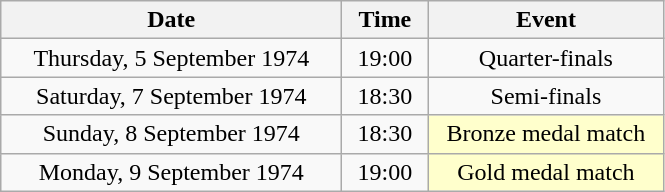<table class = "wikitable" style="text-align:center;">
<tr>
<th width=220>Date</th>
<th width=50>Time</th>
<th width=150>Event</th>
</tr>
<tr>
<td>Thursday, 5 September 1974</td>
<td>19:00</td>
<td>Quarter-finals</td>
</tr>
<tr>
<td>Saturday, 7 September 1974</td>
<td>18:30</td>
<td>Semi-finals</td>
</tr>
<tr>
<td>Sunday, 8 September 1974</td>
<td>18:30</td>
<td bgcolor=ffffcc>Bronze medal match</td>
</tr>
<tr>
<td>Monday, 9 September 1974</td>
<td>19:00</td>
<td bgcolor=ffffcc>Gold medal match</td>
</tr>
</table>
